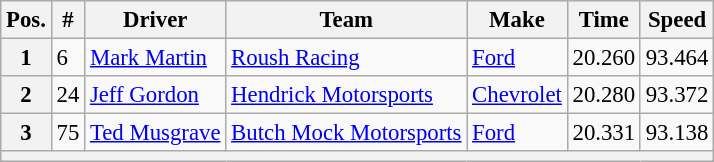<table class="wikitable" style="font-size:95%">
<tr>
<th>Pos.</th>
<th>#</th>
<th>Driver</th>
<th>Team</th>
<th>Make</th>
<th>Time</th>
<th>Speed</th>
</tr>
<tr>
<th>1</th>
<td>6</td>
<td><a href='#'>Mark Martin</a></td>
<td><a href='#'>Roush Racing</a></td>
<td><a href='#'>Ford</a></td>
<td>20.260</td>
<td>93.464</td>
</tr>
<tr>
<th>2</th>
<td>24</td>
<td><a href='#'>Jeff Gordon</a></td>
<td><a href='#'>Hendrick Motorsports</a></td>
<td><a href='#'>Chevrolet</a></td>
<td>20.280</td>
<td>93.372</td>
</tr>
<tr>
<th>3</th>
<td>75</td>
<td><a href='#'>Ted Musgrave</a></td>
<td><a href='#'>Butch Mock Motorsports</a></td>
<td><a href='#'>Ford</a></td>
<td>20.331</td>
<td>93.138</td>
</tr>
<tr>
<th colspan="7"></th>
</tr>
</table>
